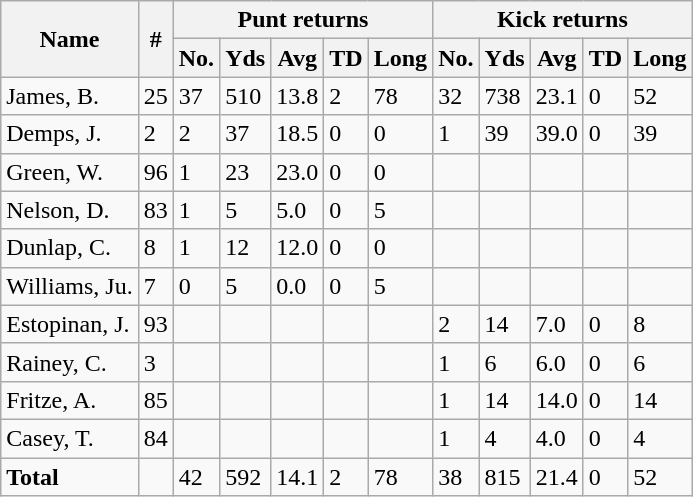<table class="wikitable" style="white-space:nowrap">
<tr>
<th rowspan="2">Name</th>
<th rowspan="2">#</th>
<th colspan="5">Punt returns</th>
<th colspan="5">Kick returns</th>
</tr>
<tr>
<th>No.</th>
<th>Yds</th>
<th>Avg</th>
<th>TD</th>
<th>Long</th>
<th>No.</th>
<th>Yds</th>
<th>Avg</th>
<th>TD</th>
<th>Long</th>
</tr>
<tr>
<td>James, B.</td>
<td>25</td>
<td>37</td>
<td>510</td>
<td>13.8</td>
<td>2</td>
<td>78</td>
<td>32</td>
<td>738</td>
<td>23.1</td>
<td>0</td>
<td>52</td>
</tr>
<tr>
<td>Demps, J.</td>
<td>2</td>
<td>2</td>
<td>37</td>
<td>18.5</td>
<td>0</td>
<td>0</td>
<td>1</td>
<td>39</td>
<td>39.0</td>
<td>0</td>
<td>39</td>
</tr>
<tr>
<td>Green, W.</td>
<td>96</td>
<td>1</td>
<td>23</td>
<td>23.0</td>
<td>0</td>
<td>0</td>
<td></td>
<td></td>
<td></td>
<td></td>
<td></td>
</tr>
<tr>
<td>Nelson, D.</td>
<td>83</td>
<td>1</td>
<td>5</td>
<td>5.0</td>
<td>0</td>
<td>5</td>
<td></td>
<td></td>
<td></td>
<td></td>
<td></td>
</tr>
<tr>
<td>Dunlap, C.</td>
<td>8</td>
<td>1</td>
<td>12</td>
<td>12.0</td>
<td>0</td>
<td>0</td>
<td></td>
<td></td>
<td></td>
<td></td>
<td></td>
</tr>
<tr>
<td>Williams, Ju.</td>
<td>7</td>
<td>0</td>
<td>5</td>
<td>0.0</td>
<td>0</td>
<td>5</td>
<td></td>
<td></td>
<td></td>
<td></td>
<td></td>
</tr>
<tr>
<td>Estopinan, J.</td>
<td>93</td>
<td></td>
<td></td>
<td></td>
<td></td>
<td></td>
<td>2</td>
<td>14</td>
<td>7.0</td>
<td>0</td>
<td>8</td>
</tr>
<tr>
<td>Rainey, C.</td>
<td>3</td>
<td></td>
<td></td>
<td></td>
<td></td>
<td></td>
<td>1</td>
<td>6</td>
<td>6.0</td>
<td>0</td>
<td>6</td>
</tr>
<tr>
<td>Fritze, A.</td>
<td>85</td>
<td></td>
<td></td>
<td></td>
<td></td>
<td></td>
<td>1</td>
<td>14</td>
<td>14.0</td>
<td>0</td>
<td>14</td>
</tr>
<tr>
<td>Casey, T.</td>
<td>84</td>
<td></td>
<td></td>
<td></td>
<td></td>
<td></td>
<td>1</td>
<td>4</td>
<td>4.0</td>
<td>0</td>
<td>4</td>
</tr>
<tr>
<td><strong>Total</strong></td>
<td></td>
<td>42</td>
<td>592</td>
<td>14.1</td>
<td>2</td>
<td>78</td>
<td>38</td>
<td>815</td>
<td>21.4</td>
<td>0</td>
<td>52</td>
</tr>
</table>
